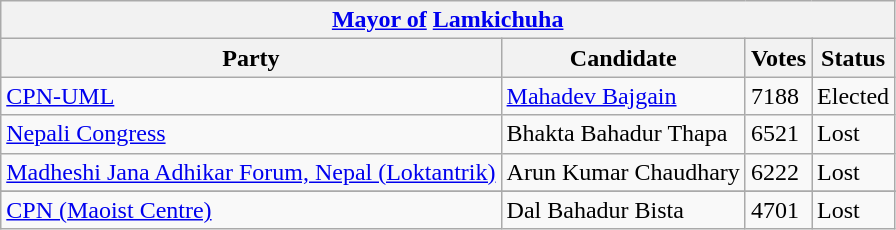<table class="wikitable">
<tr>
<th colspan="4"><a href='#'>Mayor of</a> <a href='#'>Lamkichuha</a></th>
</tr>
<tr>
<th>Party</th>
<th>Candidate</th>
<th>Votes</th>
<th>Status</th>
</tr>
<tr>
<td><a href='#'>CPN-UML</a></td>
<td><a href='#'>Mahadev Bajgain</a></td>
<td>7188</td>
<td>Elected</td>
</tr>
<tr>
<td><a href='#'>Nepali Congress</a></td>
<td>Bhakta Bahadur Thapa</td>
<td>6521</td>
<td>Lost</td>
</tr>
<tr>
<td><a href='#'>Madheshi Jana Adhikar Forum, Nepal (Loktantrik)</a></td>
<td>Arun Kumar Chaudhary</td>
<td>6222</td>
<td>Lost</td>
</tr>
<tr>
</tr>
<tr>
<td><a href='#'>CPN (Maoist Centre)</a></td>
<td>Dal Bahadur Bista</td>
<td>4701</td>
<td>Lost</td>
</tr>
</table>
